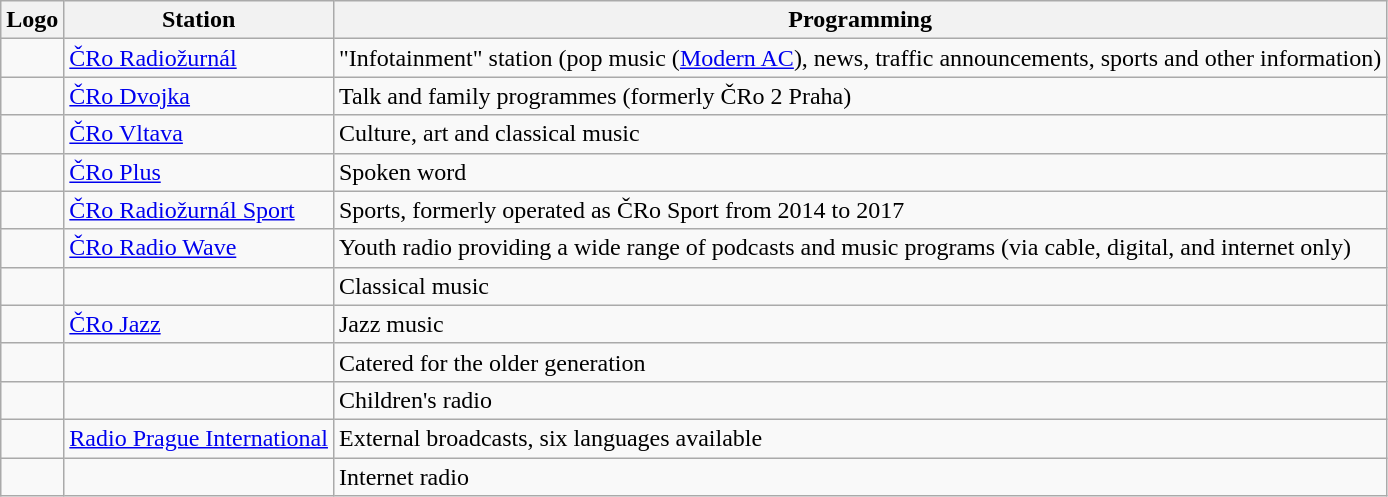<table class="wikitable">
<tr>
<th>Logo</th>
<th>Station</th>
<th>Programming</th>
</tr>
<tr>
<td></td>
<td><a href='#'>ČRo Radiožurnál</a></td>
<td>"Infotainment" station (pop music (<a href='#'>Modern AC</a>), news, traffic announcements, sports and other information)</td>
</tr>
<tr>
<td></td>
<td><a href='#'>ČRo Dvojka</a></td>
<td>Talk and family programmes (formerly ČRo 2 Praha)</td>
</tr>
<tr>
<td></td>
<td><a href='#'>ČRo Vltava</a></td>
<td>Culture, art and classical music</td>
</tr>
<tr>
<td></td>
<td><a href='#'>ČRo Plus</a></td>
<td>Spoken word</td>
</tr>
<tr>
<td></td>
<td><a href='#'>ČRo Radiožurnál Sport</a></td>
<td>Sports, formerly operated as ČRo Sport from 2014 to 2017</td>
</tr>
<tr>
<td></td>
<td><a href='#'>ČRo Radio Wave</a></td>
<td>Youth radio providing a wide range of podcasts and music programs (via cable, digital, and internet only)</td>
</tr>
<tr>
<td></td>
<td></td>
<td>Classical music</td>
</tr>
<tr>
<td></td>
<td><a href='#'>ČRo Jazz</a></td>
<td>Jazz music</td>
</tr>
<tr>
<td></td>
<td></td>
<td>Catered for the older generation</td>
</tr>
<tr>
<td></td>
<td></td>
<td>Children's radio</td>
</tr>
<tr>
<td></td>
<td><a href='#'>Radio Prague International</a></td>
<td>External broadcasts, six languages available</td>
</tr>
<tr>
<td></td>
<td></td>
<td>Internet radio</td>
</tr>
</table>
